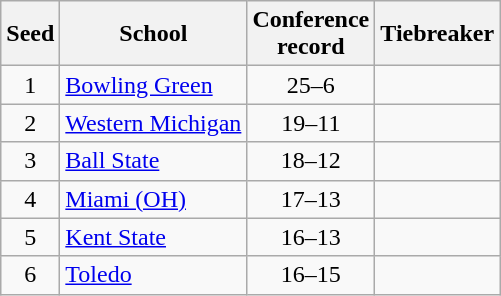<table class="wikitable" style="text-align:center">
<tr>
<th>Seed</th>
<th>School</th>
<th>Conference<br>record</th>
<th>Tiebreaker</th>
</tr>
<tr>
<td>1</td>
<td align=left><a href='#'>Bowling Green</a></td>
<td>25–6</td>
<td></td>
</tr>
<tr>
<td>2</td>
<td align=left><a href='#'>Western Michigan</a></td>
<td>19–11</td>
<td></td>
</tr>
<tr>
<td>3</td>
<td align=left><a href='#'>Ball State</a></td>
<td>18–12</td>
<td></td>
</tr>
<tr>
<td>4</td>
<td align=left><a href='#'>Miami (OH)</a></td>
<td>17–13</td>
<td></td>
</tr>
<tr>
<td>5</td>
<td align=left><a href='#'>Kent State</a></td>
<td>16–13</td>
<td></td>
</tr>
<tr>
<td>6</td>
<td align=left><a href='#'>Toledo</a></td>
<td>16–15</td>
<td></td>
</tr>
</table>
